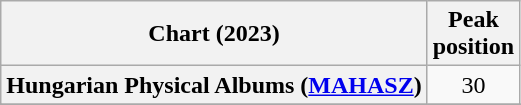<table class="wikitable sortable plainrowheaders" style="text-align:center">
<tr>
<th scope="col">Chart (2023)</th>
<th scope="col">Peak<br>position</th>
</tr>
<tr>
<th scope="row">Hungarian Physical Albums (<a href='#'>MAHASZ</a>)</th>
<td>30</td>
</tr>
<tr>
</tr>
<tr>
</tr>
<tr>
</tr>
<tr>
</tr>
</table>
